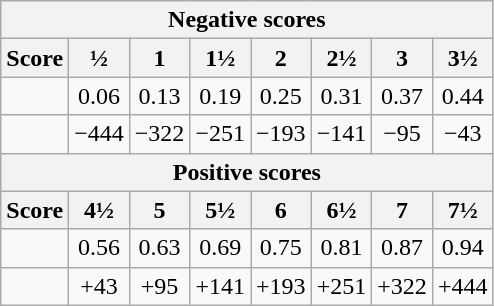<table class="wikitable" style="width:100px; text-align:center">
<tr>
<th colspan = 10><strong>Negative scores</strong></th>
</tr>
<tr>
<th>Score</th>
<th>½</th>
<th>1</th>
<th>1½</th>
<th>2</th>
<th>2½</th>
<th>3</th>
<th>3½</th>
</tr>
<tr>
<td style="width:50%;"></td>
<td>0.06</td>
<td>0.13</td>
<td>0.19</td>
<td>0.25</td>
<td>0.31</td>
<td>0.37</td>
<td>0.44</td>
</tr>
<tr>
<td style="width:50%;"></td>
<td>−444</td>
<td>−322</td>
<td>−251</td>
<td>−193</td>
<td>−141</td>
<td>−95</td>
<td>−43</td>
</tr>
<tr>
<th colspan = 10><strong>Positive scores</strong></th>
</tr>
<tr>
<th>Score</th>
<th>4½</th>
<th>5</th>
<th>5½</th>
<th>6</th>
<th>6½</th>
<th>7</th>
<th>7½</th>
</tr>
<tr>
<td style="width:50%;"></td>
<td>0.56</td>
<td>0.63</td>
<td>0.69</td>
<td>0.75</td>
<td>0.81</td>
<td>0.87</td>
<td>0.94</td>
</tr>
<tr>
<td style="width:50%;"></td>
<td>+43</td>
<td>+95</td>
<td>+141</td>
<td>+193</td>
<td>+251</td>
<td>+322</td>
<td>+444</td>
</tr>
</table>
